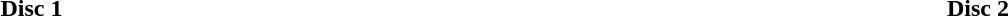<table width=100%>
<tr>
<td width=50%><strong>Disc 1</strong></td>
<td width=50%><strong>Disc 2</strong></td>
</tr>
<tr>
<td valign=top></td>
<td valign=top></td>
</tr>
</table>
